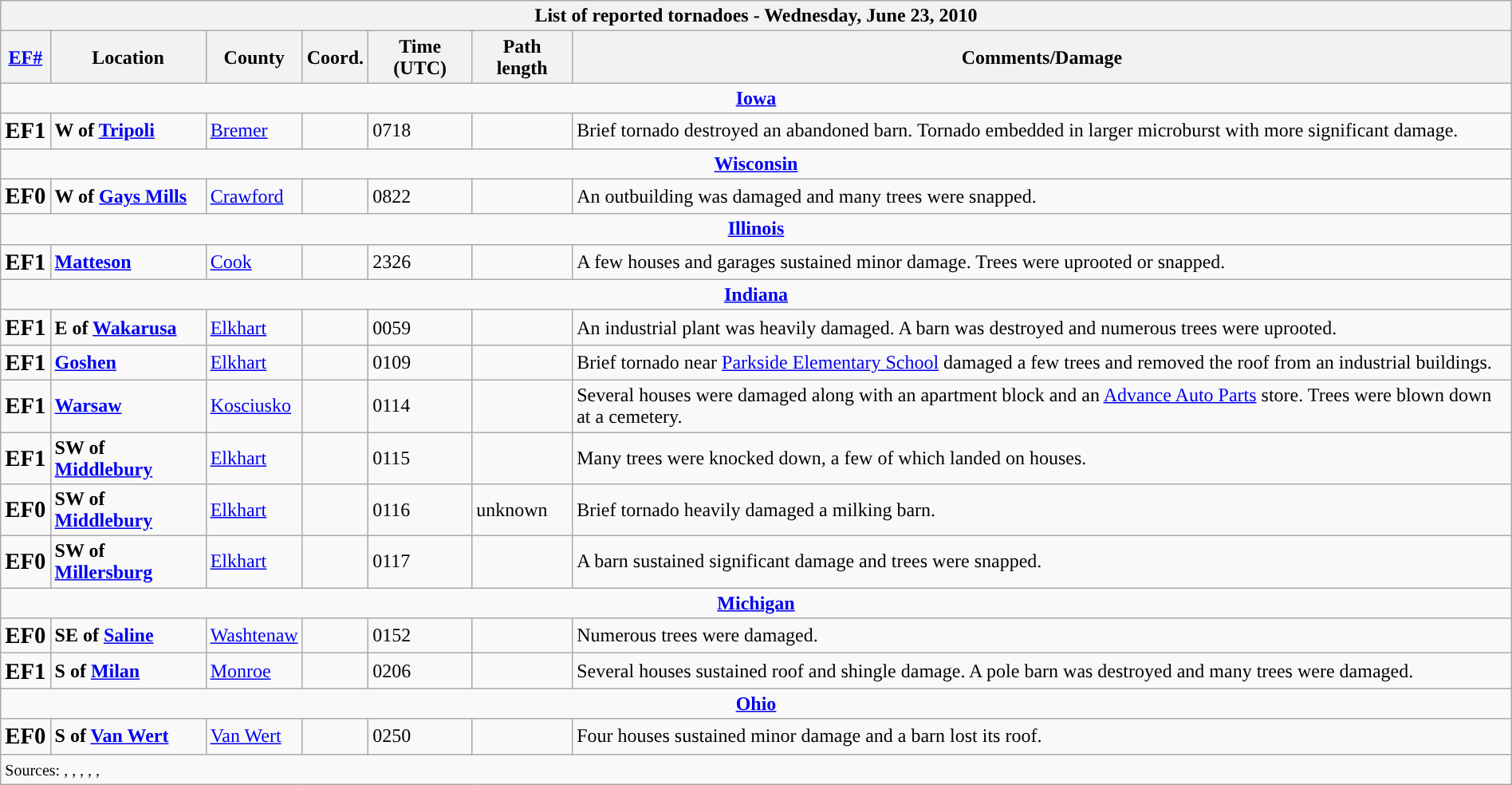<table class="wikitable collapsible" width="100%">
<tr>
<th colspan="7">List of reported tornadoes - Wednesday, June 23, 2010</th>
</tr>
<tr>
<th><a href='#'>EF#</a></th>
<th>Location</th>
<th>County</th>
<th>Coord.</th>
<th>Time (UTC)</th>
<th>Path length</th>
<th>Comments/Damage</th>
</tr>
<tr>
<td colspan="7" align=center><strong><a href='#'>Iowa</a></strong></td>
</tr>
<tr>
<td><big><strong>EF1</strong></big></td>
<td><strong>W of <a href='#'>Tripoli</a></strong></td>
<td><a href='#'>Bremer</a></td>
<td></td>
<td>0718</td>
<td></td>
<td>Brief tornado destroyed an abandoned barn. Tornado embedded in larger microburst with more significant damage.</td>
</tr>
<tr>
<td colspan="7" align=center><strong><a href='#'>Wisconsin</a></strong></td>
</tr>
<tr>
<td><big><strong>EF0</strong></big></td>
<td><strong>W of <a href='#'>Gays Mills</a></strong></td>
<td><a href='#'>Crawford</a></td>
<td></td>
<td>0822</td>
<td></td>
<td>An outbuilding was damaged and many trees were snapped.</td>
</tr>
<tr>
<td colspan="7" align=center><strong><a href='#'>Illinois</a></strong></td>
</tr>
<tr>
<td><big><strong>EF1</strong></big></td>
<td><strong><a href='#'>Matteson</a></strong></td>
<td><a href='#'>Cook</a></td>
<td></td>
<td>2326</td>
<td></td>
<td>A few houses and garages sustained minor damage. Trees were uprooted or snapped.</td>
</tr>
<tr>
<td colspan="7" align=center><strong><a href='#'>Indiana</a></strong></td>
</tr>
<tr>
<td><big><strong>EF1</strong></big></td>
<td><strong>E of <a href='#'>Wakarusa</a></strong></td>
<td><a href='#'>Elkhart</a></td>
<td></td>
<td>0059</td>
<td></td>
<td>An industrial plant was heavily damaged. A barn was destroyed and numerous trees were uprooted.</td>
</tr>
<tr>
<td><big><strong>EF1</strong></big></td>
<td><strong><a href='#'>Goshen</a></strong></td>
<td><a href='#'>Elkhart</a></td>
<td></td>
<td>0109</td>
<td></td>
<td>Brief tornado near <a href='#'>Parkside Elementary School</a> damaged a few trees and removed the roof from an industrial buildings.</td>
</tr>
<tr>
<td><big><strong>EF1</strong></big></td>
<td><strong><a href='#'>Warsaw</a></strong></td>
<td><a href='#'>Kosciusko</a></td>
<td></td>
<td>0114</td>
<td></td>
<td>Several houses were damaged along with an apartment block and an <a href='#'>Advance Auto Parts</a> store. Trees were blown down at a cemetery.</td>
</tr>
<tr>
<td><big><strong>EF1</strong></big></td>
<td><strong>SW of <a href='#'>Middlebury</a></strong></td>
<td><a href='#'>Elkhart</a></td>
<td></td>
<td>0115</td>
<td></td>
<td>Many trees were knocked down, a few of which landed on houses.</td>
</tr>
<tr>
<td><big><strong>EF0</strong></big></td>
<td><strong>SW of <a href='#'>Middlebury</a></strong></td>
<td><a href='#'>Elkhart</a></td>
<td></td>
<td>0116</td>
<td>unknown</td>
<td>Brief tornado heavily damaged a milking barn.</td>
</tr>
<tr>
<td><big><strong>EF0</strong></big></td>
<td><strong>SW of <a href='#'>Millersburg</a></strong></td>
<td><a href='#'>Elkhart</a></td>
<td></td>
<td>0117</td>
<td></td>
<td>A barn sustained significant damage and trees were snapped.</td>
</tr>
<tr>
<td colspan="7" align=center><strong><a href='#'>Michigan</a></strong></td>
</tr>
<tr>
<td><big><strong>EF0</strong></big></td>
<td><strong>SE of <a href='#'>Saline</a></strong></td>
<td><a href='#'>Washtenaw</a></td>
<td></td>
<td>0152</td>
<td></td>
<td>Numerous trees were damaged.</td>
</tr>
<tr>
<td><big><strong>EF1</strong></big></td>
<td><strong>S of <a href='#'>Milan</a></strong></td>
<td><a href='#'>Monroe</a></td>
<td></td>
<td>0206</td>
<td></td>
<td>Several houses sustained roof and shingle damage. A pole barn was destroyed and many trees were damaged.</td>
</tr>
<tr>
<td colspan="7" align=center><strong><a href='#'>Ohio</a></strong></td>
</tr>
<tr>
<td><big><strong>EF0</strong></big></td>
<td><strong>S of <a href='#'>Van Wert</a></strong></td>
<td><a href='#'>Van Wert</a></td>
<td></td>
<td>0250</td>
<td></td>
<td>Four houses sustained minor damage and a barn lost its roof.</td>
</tr>
<tr>
<td colspan="7"><small>Sources: , , , , , </small></td>
</tr>
</table>
